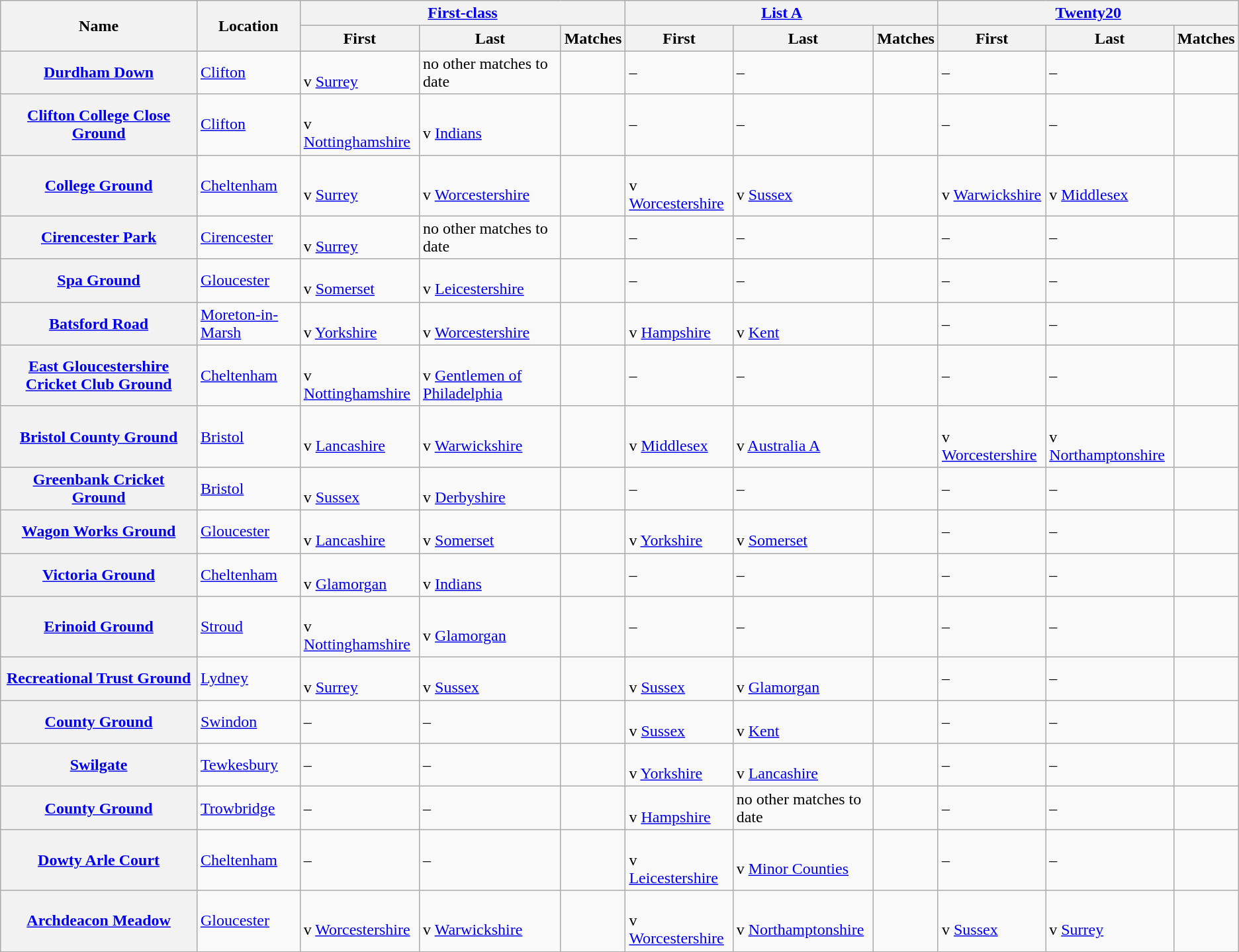<table class="wikitable sortable plainrowheaders">
<tr>
<th rowspan="2" scope="col">Name</th>
<th rowspan="2" scope="col">Location</th>
<th colspan="3" scope="col"><a href='#'>First-class</a></th>
<th colspan="3" scope="col"><a href='#'>List A</a></th>
<th colspan="3" scope="col"><a href='#'>Twenty20</a></th>
</tr>
<tr>
<th scope="col">First</th>
<th scope="col">Last</th>
<th scope="col">Matches</th>
<th scope="col">First</th>
<th scope="col">Last</th>
<th scope="col">Matches</th>
<th scope="col">First</th>
<th scope="col">Last</th>
<th scope="col">Matches</th>
</tr>
<tr>
<th scope=row><a href='#'>Durdham Down</a></th>
<td><a href='#'>Clifton</a></td>
<td><br>v <a href='#'>Surrey</a></td>
<td>no other matches to date</td>
<td></td>
<td>–</td>
<td>–</td>
<td></td>
<td>–</td>
<td>–</td>
<td></td>
</tr>
<tr>
<th scope=row><a href='#'>Clifton College Close Ground</a><br></th>
<td><a href='#'>Clifton</a></td>
<td><br>v <a href='#'>Nottinghamshire</a></td>
<td><br>v <a href='#'>Indians</a></td>
<td></td>
<td>–</td>
<td>–</td>
<td></td>
<td>–</td>
<td>–</td>
<td></td>
</tr>
<tr>
<th scope=row><a href='#'>College Ground</a><br></th>
<td><a href='#'>Cheltenham</a></td>
<td><br>v <a href='#'>Surrey</a></td>
<td><br>v <a href='#'>Worcestershire</a></td>
<td></td>
<td><br>v <a href='#'>Worcestershire</a></td>
<td><br>v <a href='#'>Sussex</a></td>
<td></td>
<td><br>v <a href='#'>Warwickshire</a></td>
<td><br>v <a href='#'>Middlesex</a></td>
<td></td>
</tr>
<tr>
<th scope=row><a href='#'>Cirencester Park</a></th>
<td><a href='#'>Cirencester</a></td>
<td><br>v <a href='#'>Surrey</a></td>
<td>no other matches to date</td>
<td></td>
<td>–</td>
<td>–</td>
<td></td>
<td>–</td>
<td>–</td>
<td></td>
</tr>
<tr>
<th scope=row><a href='#'>Spa Ground</a><br></th>
<td><a href='#'>Gloucester</a></td>
<td><br>v <a href='#'>Somerset</a></td>
<td><br>v <a href='#'>Leicestershire</a></td>
<td></td>
<td>–</td>
<td>–</td>
<td></td>
<td>–</td>
<td>–</td>
<td></td>
</tr>
<tr>
<th scope=row><a href='#'>Batsford Road</a></th>
<td><a href='#'>Moreton-in-Marsh</a></td>
<td><br>v <a href='#'>Yorkshire</a></td>
<td><br>v <a href='#'>Worcestershire</a></td>
<td></td>
<td><br>v <a href='#'>Hampshire</a></td>
<td><br>v <a href='#'>Kent</a></td>
<td></td>
<td>–</td>
<td>–</td>
<td></td>
</tr>
<tr>
<th scope=row><a href='#'>East Gloucestershire Cricket Club Ground</a></th>
<td><a href='#'>Cheltenham</a></td>
<td><br>v <a href='#'>Nottinghamshire</a></td>
<td><br>v <a href='#'>Gentlemen of Philadelphia</a></td>
<td></td>
<td>–</td>
<td>–</td>
<td></td>
<td>–</td>
<td>–</td>
<td></td>
</tr>
<tr>
<th scope=row><a href='#'>Bristol County Ground</a><br></th>
<td><a href='#'>Bristol</a></td>
<td><br>v <a href='#'>Lancashire</a></td>
<td><br>v <a href='#'>Warwickshire</a></td>
<td></td>
<td><br>v <a href='#'>Middlesex</a></td>
<td><br>v <a href='#'>Australia A</a></td>
<td></td>
<td><br>v <a href='#'>Worcestershire</a></td>
<td><br>v <a href='#'>Northamptonshire</a></td>
<td></td>
</tr>
<tr>
<th scope=row><a href='#'>Greenbank Cricket Ground</a><br></th>
<td><a href='#'>Bristol</a></td>
<td><br>v <a href='#'>Sussex</a></td>
<td><br>v <a href='#'>Derbyshire</a></td>
<td></td>
<td>–</td>
<td>–</td>
<td></td>
<td>–</td>
<td>–</td>
<td></td>
</tr>
<tr>
<th scope=row><a href='#'>Wagon Works Ground</a><br></th>
<td><a href='#'>Gloucester</a></td>
<td><br>v <a href='#'>Lancashire</a></td>
<td><br>v <a href='#'>Somerset</a></td>
<td></td>
<td><br>v <a href='#'>Yorkshire</a></td>
<td><br>v <a href='#'>Somerset</a></td>
<td></td>
<td>–</td>
<td>–</td>
<td></td>
</tr>
<tr>
<th scope=row><a href='#'>Victoria Ground</a><br></th>
<td><a href='#'>Cheltenham</a></td>
<td><br>v <a href='#'>Glamorgan</a></td>
<td><br>v <a href='#'>Indians</a></td>
<td></td>
<td>–</td>
<td>–</td>
<td></td>
<td>–</td>
<td>–</td>
<td></td>
</tr>
<tr>
<th scope=row><a href='#'>Erinoid Ground</a></th>
<td><a href='#'>Stroud</a></td>
<td><br>v <a href='#'>Nottinghamshire</a></td>
<td><br>v <a href='#'>Glamorgan</a></td>
<td></td>
<td>–</td>
<td>–</td>
<td></td>
<td>–</td>
<td>–</td>
<td></td>
</tr>
<tr>
<th scope=row><a href='#'>Recreational Trust Ground</a></th>
<td><a href='#'>Lydney</a></td>
<td><br>v <a href='#'>Surrey</a></td>
<td><br>v <a href='#'>Sussex</a></td>
<td></td>
<td><br>v <a href='#'>Sussex</a></td>
<td><br>v <a href='#'>Glamorgan</a></td>
<td></td>
<td>–</td>
<td>–</td>
<td></td>
</tr>
<tr>
<th scope=row><a href='#'>County Ground</a><br></th>
<td><a href='#'>Swindon</a></td>
<td>–</td>
<td>–</td>
<td></td>
<td><br>v <a href='#'>Sussex</a></td>
<td><br>v <a href='#'>Kent</a></td>
<td></td>
<td>–</td>
<td>–</td>
<td></td>
</tr>
<tr>
<th scope=row><a href='#'>Swilgate</a></th>
<td><a href='#'>Tewkesbury</a></td>
<td>–</td>
<td>–</td>
<td></td>
<td><br>v <a href='#'>Yorkshire</a></td>
<td><br>v <a href='#'>Lancashire</a></td>
<td></td>
<td>–</td>
<td>–</td>
<td></td>
</tr>
<tr>
<th scope=row><a href='#'>County Ground</a><br></th>
<td><a href='#'>Trowbridge</a></td>
<td>–</td>
<td>–</td>
<td></td>
<td><br>v <a href='#'>Hampshire</a></td>
<td>no other matches to date</td>
<td></td>
<td>–</td>
<td>–</td>
<td></td>
</tr>
<tr>
<th scope=row><a href='#'>Dowty Arle Court</a></th>
<td><a href='#'>Cheltenham</a></td>
<td>–</td>
<td>–</td>
<td></td>
<td><br>v <a href='#'>Leicestershire</a></td>
<td><br>v <a href='#'>Minor Counties</a></td>
<td></td>
<td>–</td>
<td>–</td>
<td></td>
</tr>
<tr>
<th scope=row><a href='#'>Archdeacon Meadow</a><br></th>
<td><a href='#'>Gloucester</a></td>
<td><br>v <a href='#'>Worcestershire</a></td>
<td><br>v <a href='#'>Warwickshire</a></td>
<td></td>
<td><br>v <a href='#'>Worcestershire</a></td>
<td><br>v <a href='#'>Northamptonshire</a></td>
<td></td>
<td><br>v <a href='#'>Sussex</a></td>
<td><br>v <a href='#'>Surrey</a></td>
<td></td>
</tr>
</table>
